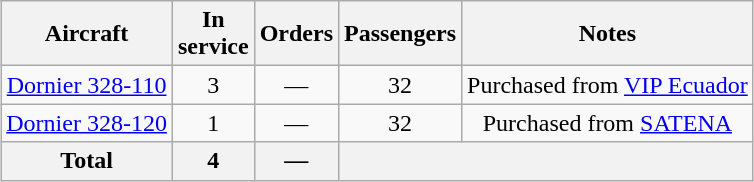<table class="wikitable" style="margin:0.5em auto; text-align:center">
<tr>
<th>Aircraft</th>
<th>In <br> service</th>
<th>Orders</th>
<th>Passengers</th>
<th>Notes</th>
</tr>
<tr>
<td><a href='#'>Dornier 328-110</a></td>
<td>3</td>
<td>—</td>
<td>32</td>
<td>Purchased from <a href='#'>VIP Ecuador</a></td>
</tr>
<tr>
<td><a href='#'>Dornier 328-120</a></td>
<td>1</td>
<td>—</td>
<td>32</td>
<td>Purchased from <a href='#'>SATENA</a></td>
</tr>
<tr>
<th>Total</th>
<th>4</th>
<th>—</th>
<th colspan=2></th>
</tr>
</table>
